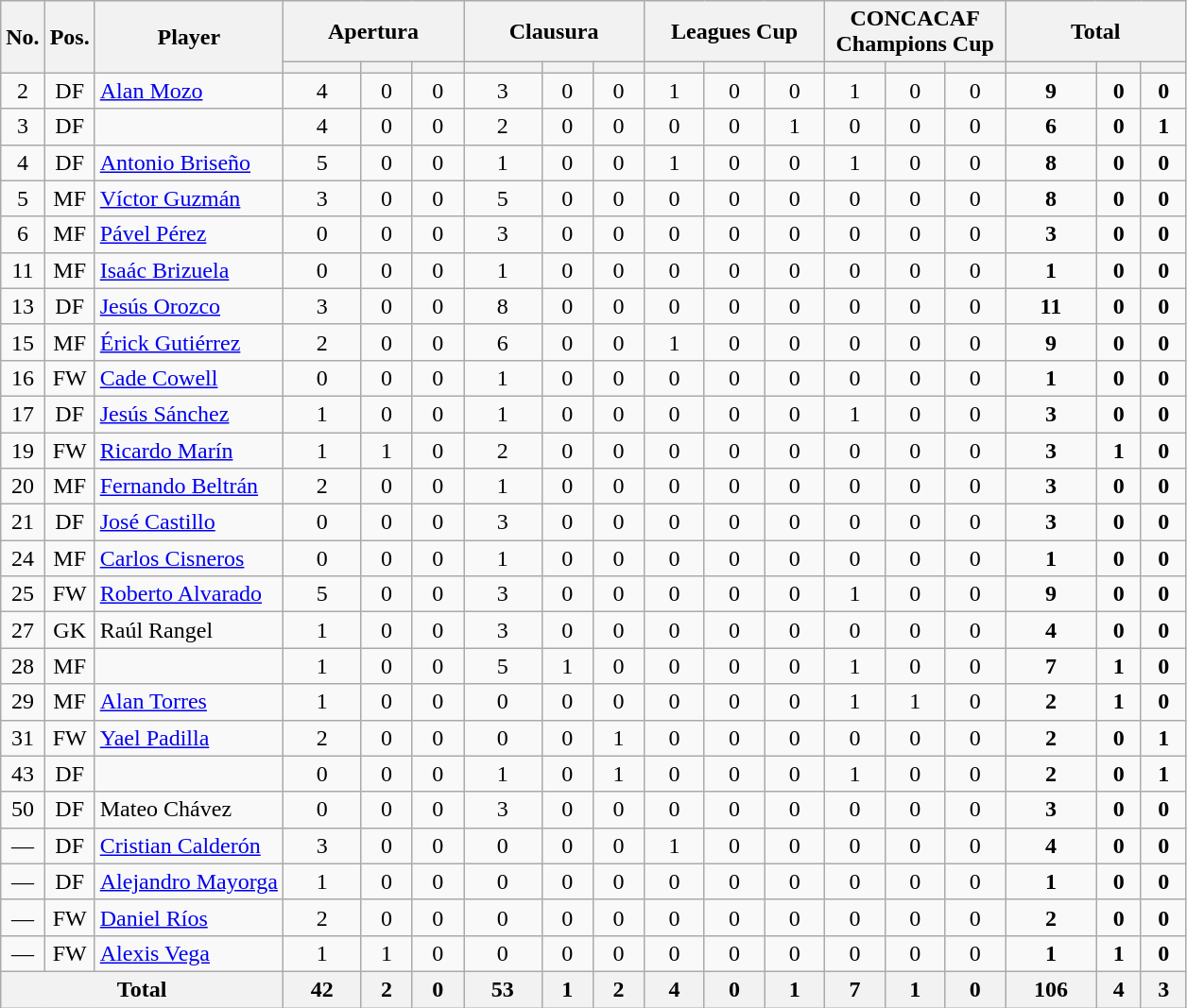<table class="wikitable sortable" style="text-align:center">
<tr>
<th rowspan="2">No.</th>
<th rowspan="2">Pos.</th>
<th rowspan="2">Player</th>
<th colspan="3" style="width:120px">Apertura</th>
<th colspan="3" style="width:120px">Clausura</th>
<th colspan="3" style="width:120px">Leagues Cup</th>
<th colspan="3" style="width:120px">CONCACAF Champions Cup</th>
<th colspan="3" style="width:120px">Total</th>
</tr>
<tr>
<th></th>
<th></th>
<th></th>
<th></th>
<th></th>
<th></th>
<th></th>
<th></th>
<th></th>
<th></th>
<th></th>
<th></th>
<th></th>
<th></th>
<th></th>
</tr>
<tr>
<td>2</td>
<td>DF</td>
<td align=left> <a href='#'>Alan Mozo</a></td>
<td>4</td>
<td>0</td>
<td>0</td>
<td>3</td>
<td>0</td>
<td>0</td>
<td>1</td>
<td>0</td>
<td>0</td>
<td>1</td>
<td>0</td>
<td>0</td>
<td><strong>9</strong></td>
<td><strong>0</strong></td>
<td><strong>0</strong></td>
</tr>
<tr>
<td>3</td>
<td>DF</td>
<td align=left></td>
<td>4</td>
<td>0</td>
<td>0</td>
<td>2</td>
<td>0</td>
<td>0</td>
<td>0</td>
<td>0</td>
<td>1</td>
<td>0</td>
<td>0</td>
<td>0</td>
<td><strong>6</strong></td>
<td><strong>0</strong></td>
<td><strong>1</strong></td>
</tr>
<tr>
<td>4</td>
<td>DF</td>
<td align=left> <a href='#'>Antonio Briseño</a></td>
<td>5</td>
<td>0</td>
<td>0</td>
<td>1</td>
<td>0</td>
<td>0</td>
<td>1</td>
<td>0</td>
<td>0</td>
<td>1</td>
<td>0</td>
<td>0</td>
<td><strong>8</strong></td>
<td><strong>0</strong></td>
<td><strong>0</strong></td>
</tr>
<tr>
<td>5</td>
<td>MF</td>
<td align=left> <a href='#'>Víctor Guzmán</a></td>
<td>3</td>
<td>0</td>
<td>0</td>
<td>5</td>
<td>0</td>
<td>0</td>
<td>0</td>
<td>0</td>
<td>0</td>
<td>0</td>
<td>0</td>
<td>0</td>
<td><strong>8</strong></td>
<td><strong>0</strong></td>
<td><strong>0</strong></td>
</tr>
<tr>
<td>6</td>
<td>MF</td>
<td align=left> <a href='#'>Pável Pérez</a></td>
<td>0</td>
<td>0</td>
<td>0</td>
<td>3</td>
<td>0</td>
<td>0</td>
<td>0</td>
<td>0</td>
<td>0</td>
<td>0</td>
<td>0</td>
<td>0</td>
<td><strong>3</strong></td>
<td><strong>0</strong></td>
<td><strong>0</strong></td>
</tr>
<tr>
<td>11</td>
<td>MF</td>
<td align=left> <a href='#'>Isaác Brizuela</a></td>
<td>0</td>
<td>0</td>
<td>0</td>
<td>1</td>
<td>0</td>
<td>0</td>
<td>0</td>
<td>0</td>
<td>0</td>
<td>0</td>
<td>0</td>
<td>0</td>
<td><strong>1</strong></td>
<td><strong>0</strong></td>
<td><strong>0</strong></td>
</tr>
<tr>
<td>13</td>
<td>DF</td>
<td align=left> <a href='#'>Jesús Orozco</a></td>
<td>3</td>
<td>0</td>
<td>0</td>
<td>8</td>
<td>0</td>
<td>0</td>
<td>0</td>
<td>0</td>
<td>0</td>
<td>0</td>
<td>0</td>
<td>0</td>
<td><strong>11</strong></td>
<td><strong>0</strong></td>
<td><strong>0</strong></td>
</tr>
<tr>
<td>15</td>
<td>MF</td>
<td align=left> <a href='#'>Érick Gutiérrez</a></td>
<td>2</td>
<td>0</td>
<td>0</td>
<td>6</td>
<td>0</td>
<td>0</td>
<td>1</td>
<td>0</td>
<td>0</td>
<td>0</td>
<td>0</td>
<td>0</td>
<td><strong>9</strong></td>
<td><strong>0</strong></td>
<td><strong>0</strong></td>
</tr>
<tr>
<td>16</td>
<td>FW</td>
<td align=left> <a href='#'>Cade Cowell</a></td>
<td>0</td>
<td>0</td>
<td>0</td>
<td>1</td>
<td>0</td>
<td>0</td>
<td>0</td>
<td>0</td>
<td>0</td>
<td>0</td>
<td>0</td>
<td>0</td>
<td><strong>1</strong></td>
<td><strong>0</strong></td>
<td><strong>0</strong></td>
</tr>
<tr>
<td>17</td>
<td>DF</td>
<td align=left> <a href='#'>Jesús Sánchez</a></td>
<td>1</td>
<td>0</td>
<td>0</td>
<td>1</td>
<td>0</td>
<td>0</td>
<td>0</td>
<td>0</td>
<td>0</td>
<td>1</td>
<td>0</td>
<td>0</td>
<td><strong>3</strong></td>
<td><strong>0</strong></td>
<td><strong>0</strong></td>
</tr>
<tr>
<td>19</td>
<td>FW</td>
<td align=left> <a href='#'>Ricardo Marín</a></td>
<td>1</td>
<td>1</td>
<td>0</td>
<td>2</td>
<td>0</td>
<td>0</td>
<td>0</td>
<td>0</td>
<td>0</td>
<td>0</td>
<td>0</td>
<td>0</td>
<td><strong>3</strong></td>
<td><strong>1</strong></td>
<td><strong>0</strong></td>
</tr>
<tr>
<td>20</td>
<td>MF</td>
<td align=left> <a href='#'>Fernando Beltrán</a></td>
<td>2</td>
<td>0</td>
<td>0</td>
<td>1</td>
<td>0</td>
<td>0</td>
<td>0</td>
<td>0</td>
<td>0</td>
<td>0</td>
<td>0</td>
<td>0</td>
<td><strong>3</strong></td>
<td><strong>0</strong></td>
<td><strong>0</strong></td>
</tr>
<tr>
<td>21</td>
<td>DF</td>
<td align=left> <a href='#'>José Castillo</a></td>
<td>0</td>
<td>0</td>
<td>0</td>
<td>3</td>
<td>0</td>
<td>0</td>
<td>0</td>
<td>0</td>
<td>0</td>
<td>0</td>
<td>0</td>
<td>0</td>
<td><strong>3</strong></td>
<td><strong>0</strong></td>
<td><strong>0</strong></td>
</tr>
<tr>
<td>24</td>
<td>MF</td>
<td align=left> <a href='#'>Carlos Cisneros</a></td>
<td>0</td>
<td>0</td>
<td>0</td>
<td>1</td>
<td>0</td>
<td>0</td>
<td>0</td>
<td>0</td>
<td>0</td>
<td>0</td>
<td>0</td>
<td>0</td>
<td><strong>1</strong></td>
<td><strong>0</strong></td>
<td><strong>0</strong></td>
</tr>
<tr>
<td>25</td>
<td>FW</td>
<td align=left> <a href='#'>Roberto Alvarado</a></td>
<td>5</td>
<td>0</td>
<td>0</td>
<td>3</td>
<td>0</td>
<td>0</td>
<td>0</td>
<td>0</td>
<td>0</td>
<td>1</td>
<td>0</td>
<td>0</td>
<td><strong>9</strong></td>
<td><strong>0</strong></td>
<td><strong>0</strong></td>
</tr>
<tr>
<td>27</td>
<td>GK</td>
<td align=left> Raúl Rangel</td>
<td>1</td>
<td>0</td>
<td>0</td>
<td>3</td>
<td>0</td>
<td>0</td>
<td>0</td>
<td>0</td>
<td>0</td>
<td>0</td>
<td>0</td>
<td>0</td>
<td><strong>4</strong></td>
<td><strong>0</strong></td>
<td><strong>0</strong></td>
</tr>
<tr>
<td>28</td>
<td>MF</td>
<td align=left></td>
<td>1</td>
<td>0</td>
<td>0</td>
<td>5</td>
<td>1</td>
<td>0</td>
<td>0</td>
<td>0</td>
<td>0</td>
<td>1</td>
<td>0</td>
<td>0</td>
<td><strong>7</strong></td>
<td><strong>1</strong></td>
<td><strong>0</strong></td>
</tr>
<tr>
<td>29</td>
<td>MF</td>
<td align=left> <a href='#'>Alan Torres</a></td>
<td>1</td>
<td>0</td>
<td>0</td>
<td>0</td>
<td>0</td>
<td>0</td>
<td>0</td>
<td>0</td>
<td>0</td>
<td>1</td>
<td>1</td>
<td>0</td>
<td><strong>2</strong></td>
<td><strong>1</strong></td>
<td><strong>0</strong></td>
</tr>
<tr>
<td>31</td>
<td>FW</td>
<td align=left> <a href='#'>Yael Padilla</a></td>
<td>2</td>
<td>0</td>
<td>0</td>
<td>0</td>
<td>0</td>
<td>1</td>
<td>0</td>
<td>0</td>
<td>0</td>
<td>0</td>
<td>0</td>
<td>0</td>
<td><strong>2</strong></td>
<td><strong>0</strong></td>
<td><strong>1</strong></td>
</tr>
<tr>
<td>43</td>
<td>DF</td>
<td align=left></td>
<td>0</td>
<td>0</td>
<td>0</td>
<td>1</td>
<td>0</td>
<td>1</td>
<td>0</td>
<td>0</td>
<td>0</td>
<td>1</td>
<td>0</td>
<td>0</td>
<td><strong>2</strong></td>
<td><strong>0</strong></td>
<td><strong>1</strong></td>
</tr>
<tr>
<td>50</td>
<td>DF</td>
<td align=left> Mateo Chávez</td>
<td>0</td>
<td>0</td>
<td>0</td>
<td>3</td>
<td>0</td>
<td>0</td>
<td>0</td>
<td>0</td>
<td>0</td>
<td>0</td>
<td>0</td>
<td>0</td>
<td><strong>3</strong></td>
<td><strong>0</strong></td>
<td><strong>0</strong></td>
</tr>
<tr>
<td>—</td>
<td>DF</td>
<td align=left> <a href='#'>Cristian Calderón</a></td>
<td>3</td>
<td>0</td>
<td>0</td>
<td>0</td>
<td>0</td>
<td>0</td>
<td>1</td>
<td>0</td>
<td>0</td>
<td>0</td>
<td>0</td>
<td>0</td>
<td><strong>4</strong></td>
<td><strong>0</strong></td>
<td><strong>0</strong></td>
</tr>
<tr>
<td>—</td>
<td>DF</td>
<td align=left> <a href='#'>Alejandro Mayorga</a></td>
<td>1</td>
<td>0</td>
<td>0</td>
<td>0</td>
<td>0</td>
<td>0</td>
<td>0</td>
<td>0</td>
<td>0</td>
<td>0</td>
<td>0</td>
<td>0</td>
<td><strong>1</strong></td>
<td><strong>0</strong></td>
<td><strong>0</strong></td>
</tr>
<tr>
<td>—</td>
<td>FW</td>
<td align=left> <a href='#'>Daniel Ríos</a></td>
<td>2</td>
<td>0</td>
<td>0</td>
<td>0</td>
<td>0</td>
<td>0</td>
<td>0</td>
<td>0</td>
<td>0</td>
<td>0</td>
<td>0</td>
<td>0</td>
<td><strong>2</strong></td>
<td><strong>0</strong></td>
<td><strong>0</strong></td>
</tr>
<tr>
<td>—</td>
<td>FW</td>
<td align=left> <a href='#'>Alexis Vega</a></td>
<td>1</td>
<td>1</td>
<td>0</td>
<td>0</td>
<td>0</td>
<td>0</td>
<td>0</td>
<td>0</td>
<td>0</td>
<td>0</td>
<td>0</td>
<td>0</td>
<td><strong>1</strong></td>
<td><strong>1</strong></td>
<td><strong>0</strong></td>
</tr>
<tr class="sortbottom">
<th colspan=3>Total</th>
<th>42</th>
<th>2</th>
<th>0</th>
<th>53</th>
<th>1</th>
<th>2</th>
<th>4</th>
<th>0</th>
<th>1</th>
<th>7</th>
<th>1</th>
<th>0</th>
<th>106</th>
<th>4</th>
<th>3</th>
</tr>
</table>
